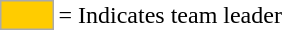<table>
<tr>
<td style="background:#fc0; border:1px solid #aaa; width:2em;"></td>
<td>= Indicates team leader</td>
</tr>
</table>
